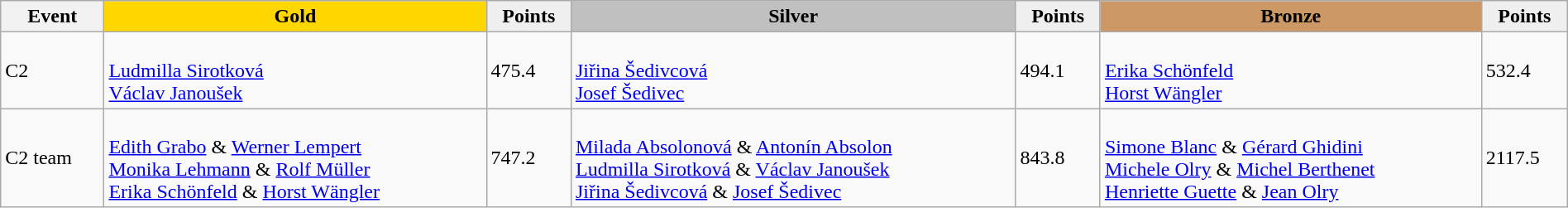<table class="wikitable" width=100%>
<tr>
<th>Event</th>
<td align=center bgcolor="gold"><strong>Gold</strong></td>
<td align=center bgcolor="EFEFEF"><strong>Points</strong></td>
<td align=center bgcolor="silver"><strong>Silver</strong></td>
<td align=center bgcolor="EFEFEF"><strong>Points</strong></td>
<td align=center bgcolor="CC9966"><strong>Bronze</strong></td>
<td align=center bgcolor="EFEFEF"><strong>Points</strong></td>
</tr>
<tr>
<td>C2</td>
<td><br><a href='#'>Ludmilla Sirotková</a><br><a href='#'>Václav Janoušek</a></td>
<td>475.4</td>
<td><br><a href='#'>Jiřina Šedivcová</a><br><a href='#'>Josef Šedivec</a></td>
<td>494.1</td>
<td><br><a href='#'>Erika Schönfeld</a><br><a href='#'>Horst Wängler</a></td>
<td>532.4</td>
</tr>
<tr>
<td>C2 team</td>
<td><br><a href='#'>Edith Grabo</a> & <a href='#'>Werner Lempert</a><br><a href='#'>Monika Lehmann</a> & <a href='#'>Rolf Müller</a><br><a href='#'>Erika Schönfeld</a> & <a href='#'>Horst Wängler</a></td>
<td>747.2</td>
<td><br><a href='#'>Milada Absolonová</a> & <a href='#'>Antonín Absolon</a><br><a href='#'>Ludmilla Sirotková</a> & <a href='#'>Václav Janoušek</a><br><a href='#'>Jiřina Šedivcová</a> & <a href='#'>Josef Šedivec</a></td>
<td>843.8</td>
<td><br><a href='#'>Simone Blanc</a> & <a href='#'>Gérard Ghidini</a><br><a href='#'>Michele Olry</a> & <a href='#'>Michel Berthenet</a><br><a href='#'>Henriette Guette</a> & <a href='#'>Jean Olry</a></td>
<td>2117.5</td>
</tr>
</table>
